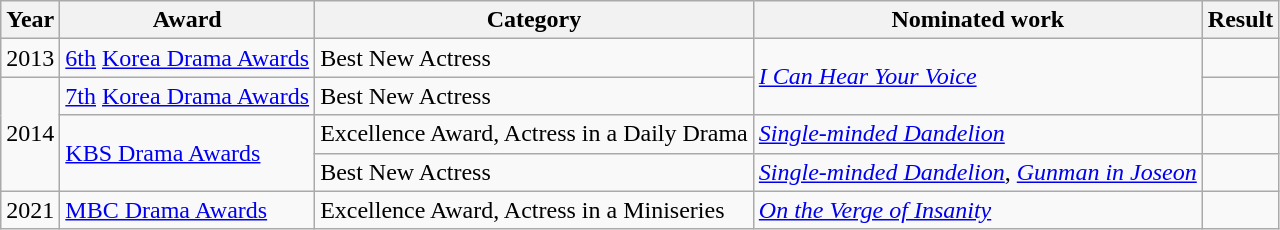<table class="wikitable">
<tr>
<th>Year</th>
<th>Award</th>
<th>Category</th>
<th>Nominated work</th>
<th>Result</th>
</tr>
<tr>
<td>2013</td>
<td><a href='#'>6th</a> <a href='#'>Korea Drama Awards</a></td>
<td>Best New Actress</td>
<td rowspan=2><em><a href='#'>I Can Hear Your Voice</a></em></td>
<td></td>
</tr>
<tr>
<td rowspan=3>2014</td>
<td><a href='#'>7th</a> <a href='#'>Korea Drama Awards</a></td>
<td>Best New Actress</td>
<td></td>
</tr>
<tr>
<td rowspan=2><a href='#'>KBS Drama Awards</a></td>
<td>Excellence Award, Actress in a Daily Drama</td>
<td><em><a href='#'>Single-minded Dandelion</a></em></td>
<td></td>
</tr>
<tr>
<td>Best New Actress</td>
<td><em><a href='#'>Single-minded Dandelion</a></em>, <em><a href='#'>Gunman in Joseon</a></em></td>
<td></td>
</tr>
<tr>
<td>2021</td>
<td><a href='#'>MBC Drama Awards</a></td>
<td>Excellence Award, Actress in a Miniseries</td>
<td><em><a href='#'>On the Verge of Insanity</a></em></td>
<td></td>
</tr>
</table>
